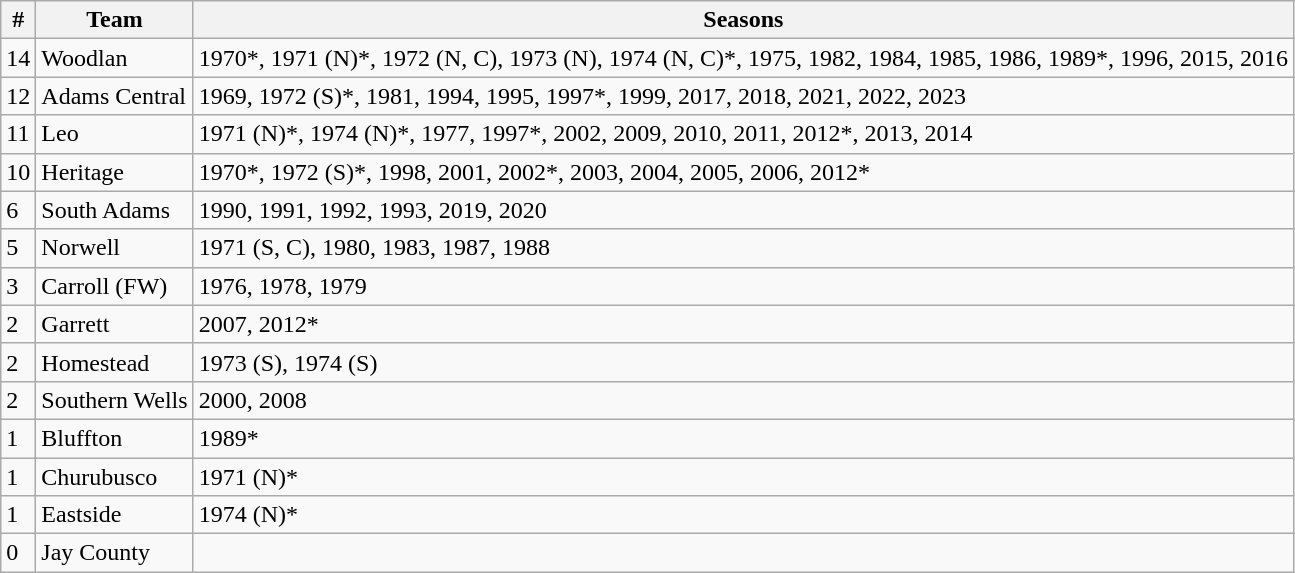<table class="wikitable" style=>
<tr>
<th>#</th>
<th>Team</th>
<th>Seasons</th>
</tr>
<tr>
<td>14</td>
<td>Woodlan</td>
<td>1970*, 1971 (N)*, 1972 (N, C), 1973 (N), 1974 (N, C)*, 1975, 1982, 1984, 1985, 1986, 1989*, 1996, 2015, 2016</td>
</tr>
<tr>
<td>12</td>
<td>Adams Central</td>
<td>1969, 1972 (S)*, 1981, 1994, 1995, 1997*, 1999, 2017, 2018, 2021, 2022, 2023</td>
</tr>
<tr>
<td>11</td>
<td>Leo</td>
<td>1971 (N)*, 1974 (N)*, 1977, 1997*, 2002, 2009, 2010, 2011, 2012*, 2013, 2014</td>
</tr>
<tr>
<td>10</td>
<td>Heritage</td>
<td>1970*, 1972 (S)*, 1998, 2001, 2002*, 2003, 2004, 2005, 2006, 2012*</td>
</tr>
<tr>
<td>6</td>
<td>South Adams</td>
<td>1990, 1991, 1992, 1993, 2019, 2020</td>
</tr>
<tr>
<td>5</td>
<td>Norwell</td>
<td>1971 (S, C), 1980, 1983, 1987, 1988</td>
</tr>
<tr>
<td>3</td>
<td>Carroll (FW)</td>
<td>1976, 1978, 1979</td>
</tr>
<tr>
<td>2</td>
<td>Garrett</td>
<td>2007, 2012*</td>
</tr>
<tr>
<td>2</td>
<td>Homestead</td>
<td>1973 (S), 1974 (S)</td>
</tr>
<tr>
<td>2</td>
<td>Southern Wells</td>
<td>2000, 2008</td>
</tr>
<tr>
<td>1</td>
<td>Bluffton</td>
<td>1989*</td>
</tr>
<tr>
<td>1</td>
<td>Churubusco</td>
<td>1971 (N)*</td>
</tr>
<tr>
<td>1</td>
<td>Eastside</td>
<td>1974 (N)*</td>
</tr>
<tr>
<td>0</td>
<td>Jay County</td>
<td></td>
</tr>
</table>
